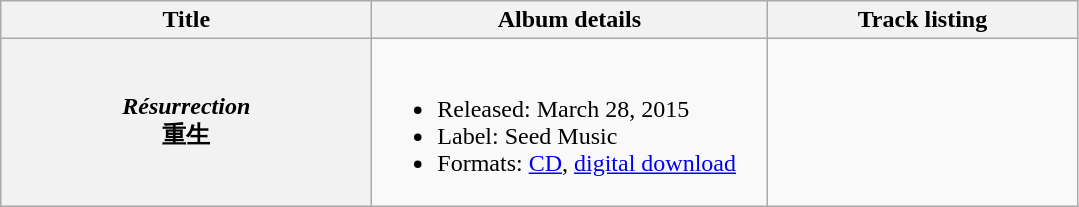<table class="wikitable plainrowheaders" style="text-align:center;">
<tr>
<th style="width:15em;">Title</th>
<th style="width:16em;">Album details</th>
<th style="width:200px;">Track listing</th>
</tr>
<tr>
<th scope="row"><em>Résurrection</em><br>重生</th>
<td align="left"><br><ul><li>Released: March 28, 2015</li><li>Label: Seed Music</li><li>Formats: <a href='#'>CD</a>, <a href='#'>digital download</a></li></ul></td>
<td align="center"></td>
</tr>
</table>
